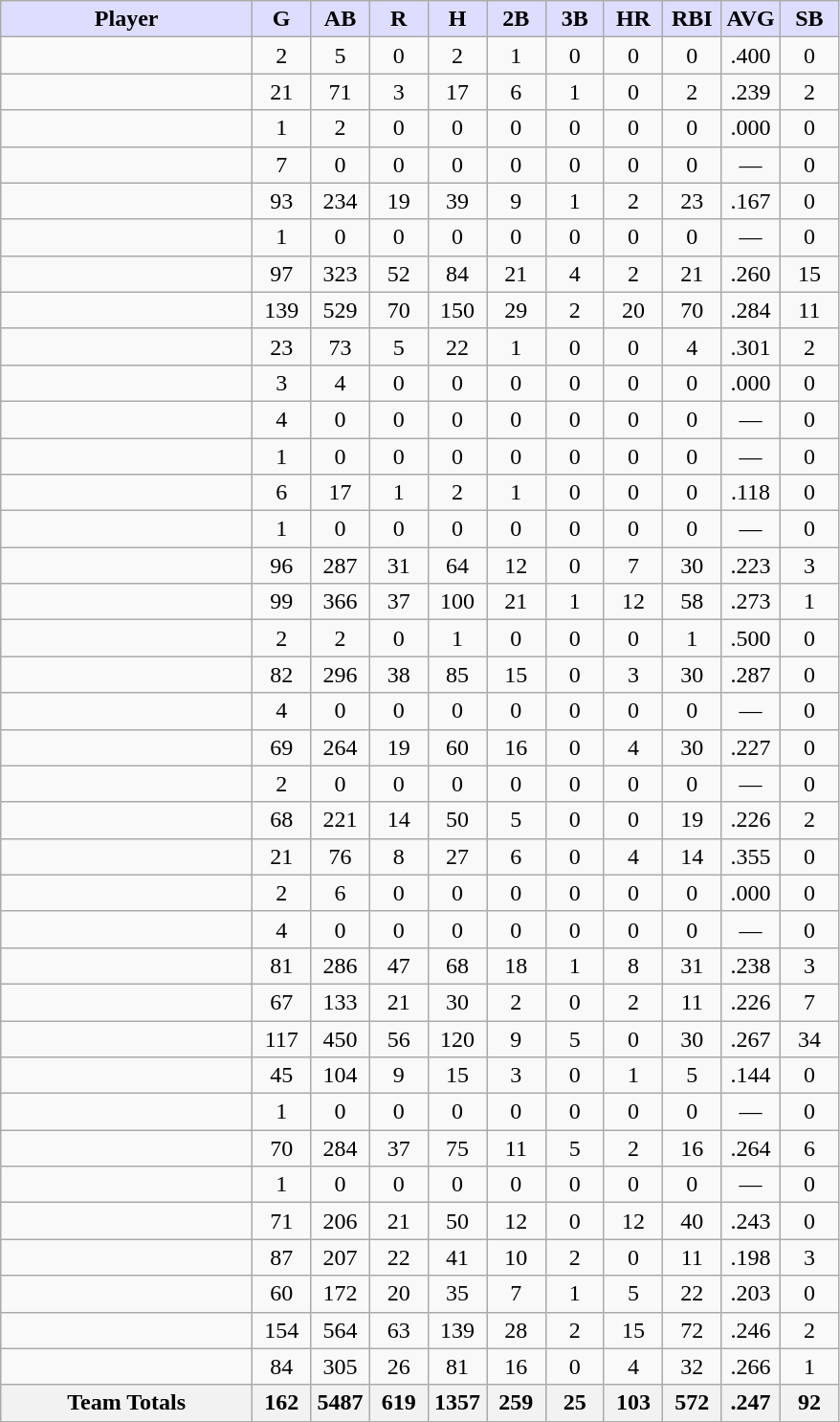<table class="wikitable" style="text-align:center;">
<tr>
<th style="background:#ddf; width:30%;">Player</th>
<th style="background:#ddf; width:7%;">G</th>
<th style="background:#ddf; width:7%;">AB</th>
<th style="background:#ddf; width:7%;">R</th>
<th style="background:#ddf; width:7%;">H</th>
<th style="background:#ddf; width:7%;">2B</th>
<th style="background:#ddf; width:7%;">3B</th>
<th style="background:#ddf; width:7%;">HR</th>
<th style="background:#ddf; width:7%;">RBI</th>
<th style="background:#ddf; width:7%;">AVG</th>
<th style="background:#ddf; width:7%;">SB</th>
</tr>
<tr>
<td align=left></td>
<td>2</td>
<td>5</td>
<td>0</td>
<td>2</td>
<td>1</td>
<td>0</td>
<td>0</td>
<td>0</td>
<td>.400</td>
<td>0</td>
</tr>
<tr>
<td align=left></td>
<td>21</td>
<td>71</td>
<td>3</td>
<td>17</td>
<td>6</td>
<td>1</td>
<td>0</td>
<td>2</td>
<td>.239</td>
<td>2</td>
</tr>
<tr>
<td align=left></td>
<td>1</td>
<td>2</td>
<td>0</td>
<td>0</td>
<td>0</td>
<td>0</td>
<td>0</td>
<td>0</td>
<td>.000</td>
<td>0</td>
</tr>
<tr>
<td align=left></td>
<td>7</td>
<td>0</td>
<td>0</td>
<td>0</td>
<td>0</td>
<td>0</td>
<td>0</td>
<td>0</td>
<td>—</td>
<td>0</td>
</tr>
<tr>
<td align=left></td>
<td>93</td>
<td>234</td>
<td>19</td>
<td>39</td>
<td>9</td>
<td>1</td>
<td>2</td>
<td>23</td>
<td>.167</td>
<td>0</td>
</tr>
<tr>
<td align=left></td>
<td>1</td>
<td>0</td>
<td>0</td>
<td>0</td>
<td>0</td>
<td>0</td>
<td>0</td>
<td>0</td>
<td>—</td>
<td>0</td>
</tr>
<tr>
<td align=left></td>
<td>97</td>
<td>323</td>
<td>52</td>
<td>84</td>
<td>21</td>
<td>4</td>
<td>2</td>
<td>21</td>
<td>.260</td>
<td>15</td>
</tr>
<tr>
<td align=left></td>
<td>139</td>
<td>529</td>
<td>70</td>
<td>150</td>
<td>29</td>
<td>2</td>
<td>20</td>
<td>70</td>
<td>.284</td>
<td>11</td>
</tr>
<tr>
<td align=left></td>
<td>23</td>
<td>73</td>
<td>5</td>
<td>22</td>
<td>1</td>
<td>0</td>
<td>0</td>
<td>4</td>
<td>.301</td>
<td>2</td>
</tr>
<tr>
<td align=left></td>
<td>3</td>
<td>4</td>
<td>0</td>
<td>0</td>
<td>0</td>
<td>0</td>
<td>0</td>
<td>0</td>
<td>.000</td>
<td>0</td>
</tr>
<tr>
<td align=left></td>
<td>4</td>
<td>0</td>
<td>0</td>
<td>0</td>
<td>0</td>
<td>0</td>
<td>0</td>
<td>0</td>
<td>—</td>
<td>0</td>
</tr>
<tr>
<td align=left></td>
<td>1</td>
<td>0</td>
<td>0</td>
<td>0</td>
<td>0</td>
<td>0</td>
<td>0</td>
<td>0</td>
<td>—</td>
<td>0</td>
</tr>
<tr>
<td align=left></td>
<td>6</td>
<td>17</td>
<td>1</td>
<td>2</td>
<td>1</td>
<td>0</td>
<td>0</td>
<td>0</td>
<td>.118</td>
<td>0</td>
</tr>
<tr>
<td align=left></td>
<td>1</td>
<td>0</td>
<td>0</td>
<td>0</td>
<td>0</td>
<td>0</td>
<td>0</td>
<td>0</td>
<td>—</td>
<td>0</td>
</tr>
<tr>
<td align=left></td>
<td>96</td>
<td>287</td>
<td>31</td>
<td>64</td>
<td>12</td>
<td>0</td>
<td>7</td>
<td>30</td>
<td>.223</td>
<td>3</td>
</tr>
<tr>
<td align=left></td>
<td>99</td>
<td>366</td>
<td>37</td>
<td>100</td>
<td>21</td>
<td>1</td>
<td>12</td>
<td>58</td>
<td>.273</td>
<td>1</td>
</tr>
<tr>
<td align=left></td>
<td>2</td>
<td>2</td>
<td>0</td>
<td>1</td>
<td>0</td>
<td>0</td>
<td>0</td>
<td>1</td>
<td>.500</td>
<td>0</td>
</tr>
<tr>
<td align=left></td>
<td>82</td>
<td>296</td>
<td>38</td>
<td>85</td>
<td>15</td>
<td>0</td>
<td>3</td>
<td>30</td>
<td>.287</td>
<td>0</td>
</tr>
<tr>
<td align=left></td>
<td>4</td>
<td>0</td>
<td>0</td>
<td>0</td>
<td>0</td>
<td>0</td>
<td>0</td>
<td>0</td>
<td>—</td>
<td>0</td>
</tr>
<tr>
<td align=left></td>
<td>69</td>
<td>264</td>
<td>19</td>
<td>60</td>
<td>16</td>
<td>0</td>
<td>4</td>
<td>30</td>
<td>.227</td>
<td>0</td>
</tr>
<tr>
<td align=left></td>
<td>2</td>
<td>0</td>
<td>0</td>
<td>0</td>
<td>0</td>
<td>0</td>
<td>0</td>
<td>0</td>
<td>—</td>
<td>0</td>
</tr>
<tr>
<td align=left></td>
<td>68</td>
<td>221</td>
<td>14</td>
<td>50</td>
<td>5</td>
<td>0</td>
<td>0</td>
<td>19</td>
<td>.226</td>
<td>2</td>
</tr>
<tr>
<td align=left></td>
<td>21</td>
<td>76</td>
<td>8</td>
<td>27</td>
<td>6</td>
<td>0</td>
<td>4</td>
<td>14</td>
<td>.355</td>
<td>0</td>
</tr>
<tr>
<td align=left></td>
<td>2</td>
<td>6</td>
<td>0</td>
<td>0</td>
<td>0</td>
<td>0</td>
<td>0</td>
<td>0</td>
<td>.000</td>
<td>0</td>
</tr>
<tr>
<td align=left></td>
<td>4</td>
<td>0</td>
<td>0</td>
<td>0</td>
<td>0</td>
<td>0</td>
<td>0</td>
<td>0</td>
<td>—</td>
<td>0</td>
</tr>
<tr>
<td align=left></td>
<td>81</td>
<td>286</td>
<td>47</td>
<td>68</td>
<td>18</td>
<td>1</td>
<td>8</td>
<td>31</td>
<td>.238</td>
<td>3</td>
</tr>
<tr>
<td align=left></td>
<td>67</td>
<td>133</td>
<td>21</td>
<td>30</td>
<td>2</td>
<td>0</td>
<td>2</td>
<td>11</td>
<td>.226</td>
<td>7</td>
</tr>
<tr>
<td align=left></td>
<td>117</td>
<td>450</td>
<td>56</td>
<td>120</td>
<td>9</td>
<td>5</td>
<td>0</td>
<td>30</td>
<td>.267</td>
<td>34</td>
</tr>
<tr>
<td align=left></td>
<td>45</td>
<td>104</td>
<td>9</td>
<td>15</td>
<td>3</td>
<td>0</td>
<td>1</td>
<td>5</td>
<td>.144</td>
<td>0</td>
</tr>
<tr>
<td align=left></td>
<td>1</td>
<td>0</td>
<td>0</td>
<td>0</td>
<td>0</td>
<td>0</td>
<td>0</td>
<td>0</td>
<td>—</td>
<td>0</td>
</tr>
<tr>
<td align=left></td>
<td>70</td>
<td>284</td>
<td>37</td>
<td>75</td>
<td>11</td>
<td>5</td>
<td>2</td>
<td>16</td>
<td>.264</td>
<td>6</td>
</tr>
<tr>
<td align=left></td>
<td>1</td>
<td>0</td>
<td>0</td>
<td>0</td>
<td>0</td>
<td>0</td>
<td>0</td>
<td>0</td>
<td>—</td>
<td>0</td>
</tr>
<tr>
<td align=left></td>
<td>71</td>
<td>206</td>
<td>21</td>
<td>50</td>
<td>12</td>
<td>0</td>
<td>12</td>
<td>40</td>
<td>.243</td>
<td>0</td>
</tr>
<tr>
<td align=left></td>
<td>87</td>
<td>207</td>
<td>22</td>
<td>41</td>
<td>10</td>
<td>2</td>
<td>0</td>
<td>11</td>
<td>.198</td>
<td>3</td>
</tr>
<tr>
<td align=left></td>
<td>60</td>
<td>172</td>
<td>20</td>
<td>35</td>
<td>7</td>
<td>1</td>
<td>5</td>
<td>22</td>
<td>.203</td>
<td>0</td>
</tr>
<tr>
<td align=left></td>
<td>154</td>
<td>564</td>
<td>63</td>
<td>139</td>
<td>28</td>
<td>2</td>
<td>15</td>
<td>72</td>
<td>.246</td>
<td>2</td>
</tr>
<tr>
<td align=left></td>
<td>84</td>
<td>305</td>
<td>26</td>
<td>81</td>
<td>16</td>
<td>0</td>
<td>4</td>
<td>32</td>
<td>.266</td>
<td>1</td>
</tr>
<tr class="sortbottom">
<th>Team Totals</th>
<th>162</th>
<th>5487</th>
<th>619</th>
<th>1357</th>
<th>259</th>
<th>25</th>
<th>103</th>
<th>572</th>
<th>.247</th>
<th>92</th>
</tr>
</table>
